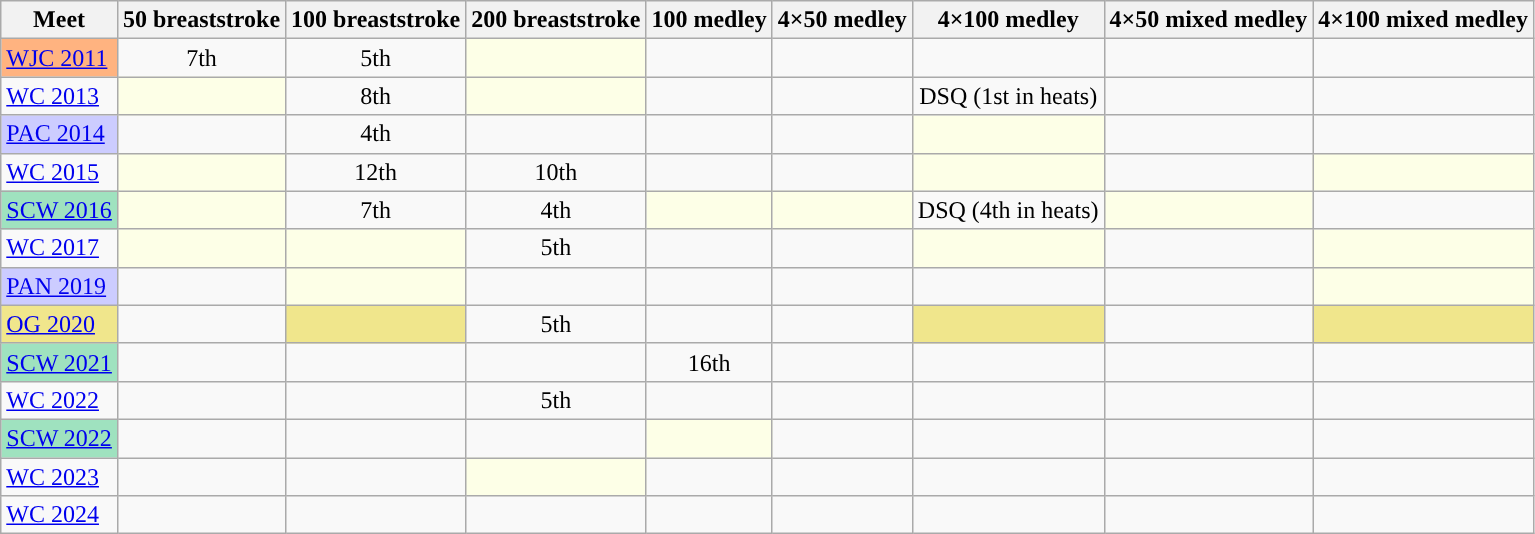<table class="sortable wikitable">
<tr>
<th>Meet</th>
<th class="unsortable">50 breaststroke</th>
<th class="unsortable">100 breaststroke</th>
<th class="unsortable">200 breaststroke</th>
<th class="unsortable">100 medley</th>
<th class="unsortable">4×50 medley</th>
<th class="unsortable">4×100 medley</th>
<th class="unsortable">4×50 mixed medley</th>
<th class="unsortable">4×100 mixed medley</th>
</tr>
<tr>
<td style="background:#ffb380"><a href='#'>WJC 2011</a></td>
<td align="center">7th</td>
<td align="center">5th</td>
<td style="background:#fdffe7"></td>
<td></td>
<td></td>
<td align="center"></td>
<td></td>
<td></td>
</tr>
<tr>
<td><a href='#'>WC 2013</a></td>
<td style="background:#fdffe7"></td>
<td align="center">8th</td>
<td style="background:#fdffe7"></td>
<td></td>
<td></td>
<td align="center">DSQ (1st in heats)</td>
<td></td>
<td></td>
</tr>
<tr>
<td style="background:#ccccff"><a href='#'>PAC 2014</a></td>
<td></td>
<td align="center">4th</td>
<td align="center"></td>
<td></td>
<td></td>
<td style="background:#fdffe7"></td>
<td></td>
<td></td>
</tr>
<tr>
<td><a href='#'>WC 2015</a></td>
<td style="background:#fdffe7"></td>
<td align="center">12th</td>
<td align="center">10th</td>
<td></td>
<td></td>
<td style="background:#fdffe7"></td>
<td></td>
<td style="background:#fdffe7"></td>
</tr>
<tr>
<td style="background:#9fe2bf"><a href='#'>SCW 2016</a></td>
<td style="background:#fdffe7"></td>
<td align="center">7th</td>
<td align="center">4th</td>
<td style="background:#fdffe7"></td>
<td style="background:#fdffe7"></td>
<td align="center">DSQ (4th in heats)</td>
<td style="background:#fdffe7"></td>
<td></td>
</tr>
<tr>
<td><a href='#'>WC 2017</a></td>
<td style="background:#fdffe7"></td>
<td style="background:#fdffe7"></td>
<td align="center">5th</td>
<td></td>
<td></td>
<td style="background:#fdffe7"></td>
<td></td>
<td style="background:#fdffe7"></td>
</tr>
<tr>
<td style="background:#ccccff"><a href='#'>PAN 2019</a></td>
<td></td>
<td style="background:#fdffe7"></td>
<td align="center"></td>
<td></td>
<td></td>
<td align="center"></td>
<td></td>
<td style="background:#fdffe7"></td>
</tr>
<tr>
<td style="background:#f0e68c"><a href='#'>OG 2020</a></td>
<td></td>
<td style="background:#f0e68c"></td>
<td align="center">5th</td>
<td></td>
<td></td>
<td style="background:#f0e68c"></td>
<td></td>
<td style="background:#f0e68c"></td>
</tr>
<tr>
<td style="background:#9fe2bf"><a href='#'>SCW 2021</a></td>
<td align="center"></td>
<td align="center"></td>
<td align="center"></td>
<td align="center">16th</td>
<td align="center"></td>
<td align="center"></td>
<td align="center"></td>
<td></td>
</tr>
<tr>
<td><a href='#'>WC 2022</a></td>
<td align="center"></td>
<td align="center"></td>
<td align="center">5th</td>
<td></td>
<td></td>
<td align="center"></td>
<td></td>
<td align="center"></td>
</tr>
<tr>
<td style="background:#9fe2bf"><a href='#'>SCW 2022</a></td>
<td align="center"></td>
<td align="center"></td>
<td align="center"></td>
<td style="background:#fdffe7"></td>
<td align="center"></td>
<td align="center"></td>
<td align="center"></td>
<td></td>
</tr>
<tr>
<td><a href='#'>WC 2023</a></td>
<td align="center"></td>
<td align="center"></td>
<td style="background:#fdffe7"></td>
<td></td>
<td></td>
<td align="center"></td>
<td></td>
<td align="center"></td>
</tr>
<tr>
<td><a href='#'>WC 2024</a></td>
<td align="center"></td>
<td align="center"></td>
<td align="center"></td>
<td></td>
<td></td>
<td align="center"></td>
<td></td>
<td align="center"></td>
</tr>
</table>
